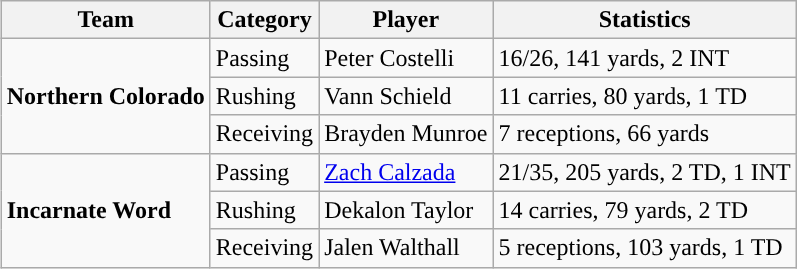<table class="wikitable" style="float: right;">
<tr>
<th>Team</th>
<th>Category</th>
<th>Player</th>
<th>Statistics</th>
</tr>
<tr>
<td rowspan=3><strong>Northern Colorado</strong></td>
<td>Passing</td>
<td>Peter Costelli</td>
<td>16/26, 141 yards, 2 INT</td>
</tr>
<tr>
<td>Rushing</td>
<td>Vann Schield</td>
<td>11 carries, 80 yards, 1 TD</td>
</tr>
<tr>
<td>Receiving</td>
<td>Brayden Munroe</td>
<td>7 receptions, 66 yards</td>
</tr>
<tr>
<td rowspan=3><strong>Incarnate Word</strong></td>
<td>Passing</td>
<td><a href='#'>Zach Calzada</a></td>
<td>21/35, 205 yards, 2 TD, 1 INT</td>
</tr>
<tr>
<td>Rushing</td>
<td>Dekalon Taylor</td>
<td>14 carries, 79 yards, 2 TD</td>
</tr>
<tr>
<td>Receiving</td>
<td>Jalen Walthall</td>
<td>5 receptions, 103 yards, 1 TD</td>
</tr>
</table>
